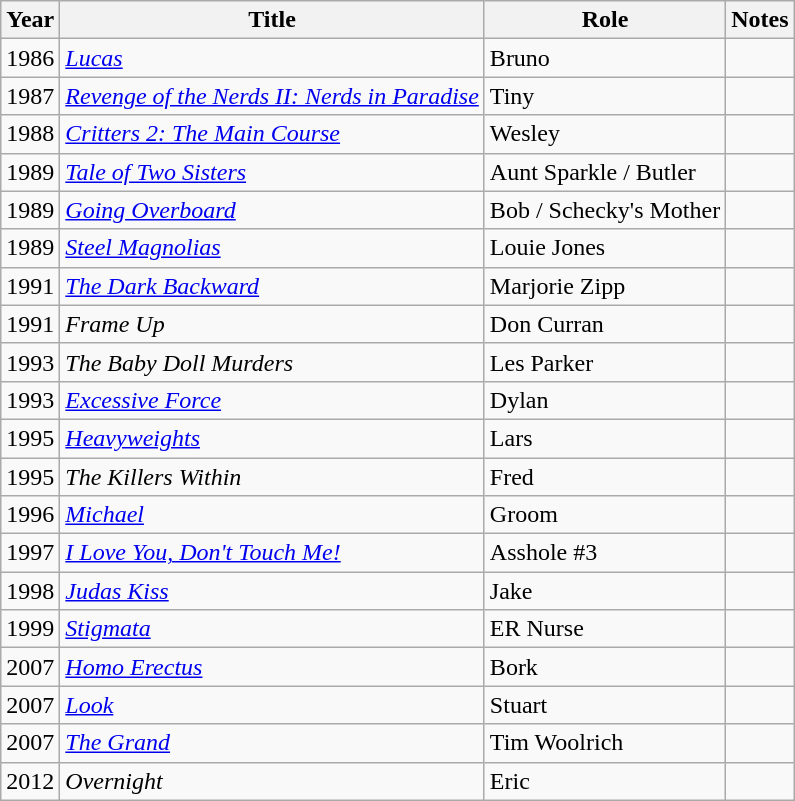<table class="wikitable sortable">
<tr>
<th>Year</th>
<th>Title</th>
<th>Role</th>
<th>Notes</th>
</tr>
<tr>
<td>1986</td>
<td><a href='#'><em>Lucas</em></a></td>
<td>Bruno</td>
<td></td>
</tr>
<tr>
<td>1987</td>
<td><em><a href='#'>Revenge of the Nerds II: Nerds in Paradise</a></em></td>
<td>Tiny</td>
<td></td>
</tr>
<tr>
<td>1988</td>
<td><em><a href='#'>Critters 2: The Main Course</a></em></td>
<td>Wesley</td>
<td></td>
</tr>
<tr>
<td>1989</td>
<td><em><a href='#'>Tale of Two Sisters</a></em></td>
<td>Aunt Sparkle / Butler</td>
<td></td>
</tr>
<tr>
<td>1989</td>
<td><em><a href='#'>Going Overboard</a></em></td>
<td>Bob / Schecky's Mother</td>
<td></td>
</tr>
<tr>
<td>1989</td>
<td><em><a href='#'>Steel Magnolias</a></em></td>
<td>Louie Jones</td>
<td></td>
</tr>
<tr>
<td>1991</td>
<td><em><a href='#'>The Dark Backward</a></em></td>
<td>Marjorie Zipp</td>
<td></td>
</tr>
<tr>
<td>1991</td>
<td><em>Frame Up</em></td>
<td>Don Curran</td>
<td></td>
</tr>
<tr>
<td>1993</td>
<td><em>The Baby Doll Murders</em></td>
<td>Les Parker</td>
<td></td>
</tr>
<tr>
<td>1993</td>
<td><a href='#'><em>Excessive Force</em></a></td>
<td>Dylan</td>
<td></td>
</tr>
<tr>
<td>1995</td>
<td><em><a href='#'>Heavyweights</a></em></td>
<td>Lars</td>
<td></td>
</tr>
<tr>
<td>1995</td>
<td><em>The Killers Within</em></td>
<td>Fred</td>
<td></td>
</tr>
<tr>
<td>1996</td>
<td><a href='#'><em>Michael</em></a></td>
<td>Groom</td>
<td></td>
</tr>
<tr>
<td>1997</td>
<td><em><a href='#'>I Love You, Don't Touch Me!</a></em></td>
<td>Asshole #3</td>
<td></td>
</tr>
<tr>
<td>1998</td>
<td><a href='#'><em>Judas Kiss</em></a></td>
<td>Jake</td>
<td></td>
</tr>
<tr>
<td>1999</td>
<td><a href='#'><em>Stigmata</em></a></td>
<td>ER Nurse</td>
<td></td>
</tr>
<tr>
<td>2007</td>
<td><a href='#'><em>Homo Erectus</em></a></td>
<td>Bork</td>
<td></td>
</tr>
<tr>
<td>2007</td>
<td><a href='#'><em>Look</em></a></td>
<td>Stuart</td>
<td></td>
</tr>
<tr>
<td>2007</td>
<td><a href='#'><em>The Grand</em></a></td>
<td>Tim Woolrich</td>
<td></td>
</tr>
<tr>
<td>2012</td>
<td><em>Overnight</em></td>
<td>Eric</td>
<td></td>
</tr>
</table>
